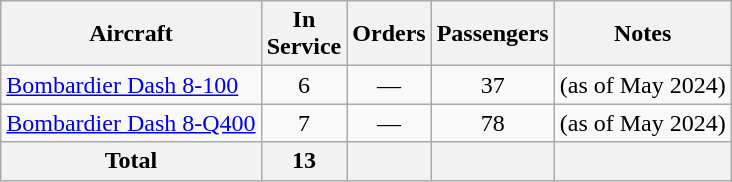<table class="wikitable" style="border-collapse:collapse;margin:1em auto;">
<tr>
<th>Aircraft</th>
<th>In<br>Service</th>
<th>Orders</th>
<th>Passengers</th>
<th>Notes</th>
</tr>
<tr>
<td><a href='#'>Bombardier Dash 8-100</a></td>
<td align="center">6</td>
<td align="center">—</td>
<td align="center">37</td>
<td>(as of May 2024)</td>
</tr>
<tr>
<td><a href='#'>Bombardier Dash 8-Q400</a></td>
<td align="center">7</td>
<td align="center">—</td>
<td align="center">78</td>
<td>(as of May 2024)</td>
</tr>
<tr>
<th>Total</th>
<th>13</th>
<th></th>
<th></th>
<th></th>
</tr>
</table>
